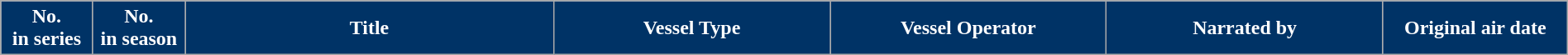<table class="wikitable plainrowheaders" style="width:100%; margin:auto;">
<tr>
<th scope="col" style="background-color: #003366; color: #ffffff;" width="5%">No.<br>in series</th>
<th scope="col" style="background-color: #003366; color: #ffffff;" width="5%">No.<br>in season</th>
<th scope="col" style="background-color: #003366; color: #ffffff;" width="20%">Title</th>
<th scope="col" style="background-color: #003366; color: #ffffff;" width="15%">Vessel Type</th>
<th scope="col" style="background-color: #003366; color: #ffffff;" width="15%">Vessel Operator</th>
<th scope="col" style="background-color: #003366; color: #ffffff;" width="15%">Narrated by</th>
<th scope="col" style="background-color: #003366; color: #ffffff;" width="10%">Original air date<br>




</th>
</tr>
</table>
